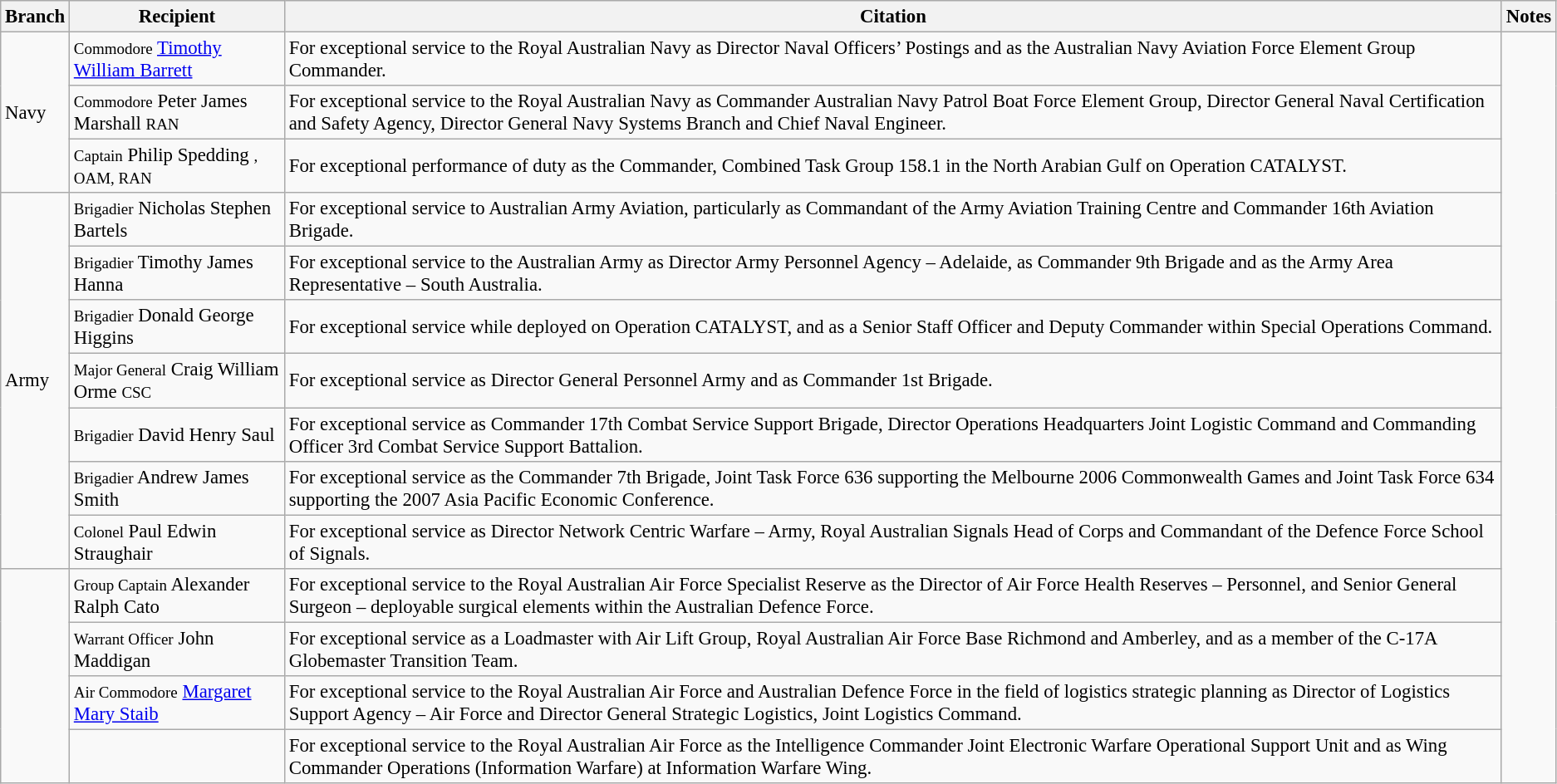<table class="wikitable" style="font-size:95%;">
<tr>
<th>Branch</th>
<th>Recipient</th>
<th>Citation</th>
<th>Notes</th>
</tr>
<tr>
<td rowspan=3>Navy</td>
<td><small>Commodore</small> <a href='#'>Timothy William Barrett</a></td>
<td>For exceptional service to the Royal Australian Navy as Director Naval Officers’ Postings and as the Australian Navy Aviation Force Element Group Commander.</td>
<td rowspan=20></td>
</tr>
<tr>
<td><small>Commodore</small> Peter James Marshall <small>RAN</small></td>
<td>For exceptional service to the Royal Australian Navy as Commander Australian Navy Patrol Boat Force Element Group, Director General Naval Certification and Safety Agency, Director General Navy Systems Branch and Chief Naval Engineer.</td>
</tr>
<tr>
<td><small>Captain</small> Philip Spedding <small>, OAM, RAN</small></td>
<td>For exceptional performance of duty as the Commander, Combined Task Group 158.1 in the North Arabian Gulf on Operation CATALYST.</td>
</tr>
<tr>
<td rowspan=7>Army</td>
<td><small>Brigadier</small> Nicholas Stephen Bartels</td>
<td>For exceptional service to Australian Army Aviation, particularly as Commandant of the Army Aviation Training Centre and Commander 16th Aviation Brigade.</td>
</tr>
<tr>
<td><small>Brigadier</small> Timothy James Hanna</td>
<td>For exceptional service to the Australian Army as Director Army Personnel Agency – Adelaide, as Commander 9th Brigade and as the Army Area Representative – South Australia.</td>
</tr>
<tr>
<td><small>Brigadier</small> Donald George Higgins</td>
<td>For exceptional service while deployed on Operation CATALYST, and as a Senior Staff Officer and Deputy Commander within Special Operations Command.</td>
</tr>
<tr>
<td><small>Major General</small> Craig William Orme <small>CSC</small></td>
<td>For exceptional service as Director General Personnel Army and as Commander 1st Brigade.</td>
</tr>
<tr>
<td><small>Brigadier</small> David Henry Saul</td>
<td>For exceptional service as Commander 17th Combat Service Support Brigade, Director Operations Headquarters Joint Logistic Command and Commanding Officer 3rd Combat Service Support Battalion.</td>
</tr>
<tr>
<td><small>Brigadier</small> Andrew James Smith</td>
<td>For exceptional service as the Commander 7th Brigade, Joint Task Force 636 supporting the Melbourne 2006 Commonwealth Games and Joint Task Force 634 supporting the 2007 Asia Pacific Economic Conference.</td>
</tr>
<tr>
<td><small>Colonel</small> Paul Edwin Straughair</td>
<td>For exceptional service as Director Network Centric Warfare – Army, Royal Australian Signals Head of Corps and Commandant of the Defence Force School of Signals.</td>
</tr>
<tr>
<td rowspan=4></td>
<td><small>Group Captain</small> Alexander Ralph Cato </td>
<td>For exceptional service to the Royal Australian Air Force Specialist Reserve as the Director of Air Force Health Reserves – Personnel, and Senior General Surgeon – deployable surgical elements within the Australian Defence Force.</td>
</tr>
<tr>
<td><small>Warrant Officer</small> John Maddigan</td>
<td>For exceptional service as a Loadmaster with Air Lift Group, Royal Australian Air Force Base Richmond and Amberley, and as a member of the C-17A Globemaster Transition Team.</td>
</tr>
<tr>
<td><small>Air Commodore</small> <a href='#'>Margaret Mary Staib</a> </td>
<td>For exceptional service to the Royal Australian Air Force and Australian Defence Force in the field of logistics strategic planning as Director of Logistics Support Agency – Air Force and Director General Strategic Logistics, Joint Logistics Command.</td>
</tr>
<tr>
<td></td>
<td>For exceptional service to the Royal Australian Air Force as the Intelligence Commander Joint Electronic Warfare Operational Support Unit and as Wing Commander Operations (Information Warfare) at Information Warfare Wing.</td>
</tr>
</table>
